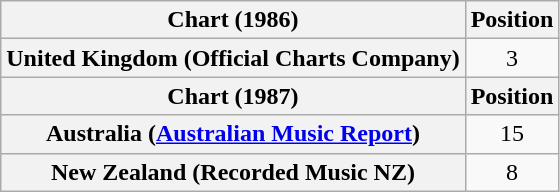<table class="wikitable plainrowheaders" style="text-align:center">
<tr>
<th scope="col">Chart (1986)</th>
<th scope="col">Position</th>
</tr>
<tr>
<th scope="row">United Kingdom (Official Charts Company)</th>
<td>3</td>
</tr>
<tr>
<th scope="col">Chart (1987)</th>
<th scope="col">Position</th>
</tr>
<tr>
<th scope="row">Australia (<a href='#'>Australian Music Report</a>)</th>
<td>15</td>
</tr>
<tr>
<th scope="row">New Zealand (Recorded Music NZ)</th>
<td>8</td>
</tr>
</table>
